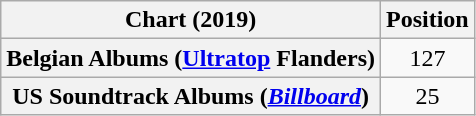<table class="wikitable sortable plainrowheaders">
<tr>
<th>Chart (2019)</th>
<th>Position</th>
</tr>
<tr>
<th scope=row>Belgian Albums (<a href='#'>Ultratop</a> Flanders)</th>
<td align="center">127</td>
</tr>
<tr>
<th scope=row>US Soundtrack Albums (<em><a href='#'>Billboard</a></em>)</th>
<td align="center">25</td>
</tr>
</table>
